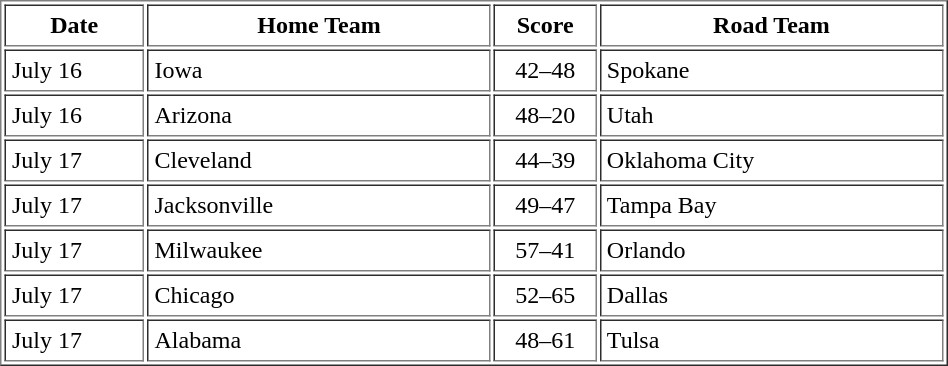<table border="1" cellpadding="4" cellspacing="2" width="50%">
<tr>
<th width="15%">Date</th>
<th width="37%">Home Team</th>
<th width="11%">Score</th>
<th width="37%">Road Team</th>
</tr>
<tr>
<td>July 16</td>
<td>Iowa</td>
<td align="center">42–48</td>
<td>Spokane</td>
</tr>
<tr>
<td>July 16</td>
<td>Arizona</td>
<td align="center">48–20</td>
<td>Utah</td>
</tr>
<tr>
<td>July 17</td>
<td>Cleveland</td>
<td align="center">44–39</td>
<td>Oklahoma City</td>
</tr>
<tr>
<td>July 17</td>
<td>Jacksonville</td>
<td align="center">49–47</td>
<td>Tampa Bay</td>
</tr>
<tr>
<td>July 17</td>
<td>Milwaukee</td>
<td align="center">57–41</td>
<td>Orlando</td>
</tr>
<tr>
<td>July 17</td>
<td>Chicago</td>
<td align="center">52–65</td>
<td>Dallas</td>
</tr>
<tr>
<td>July 17</td>
<td>Alabama</td>
<td align="center">48–61</td>
<td>Tulsa</td>
</tr>
</table>
